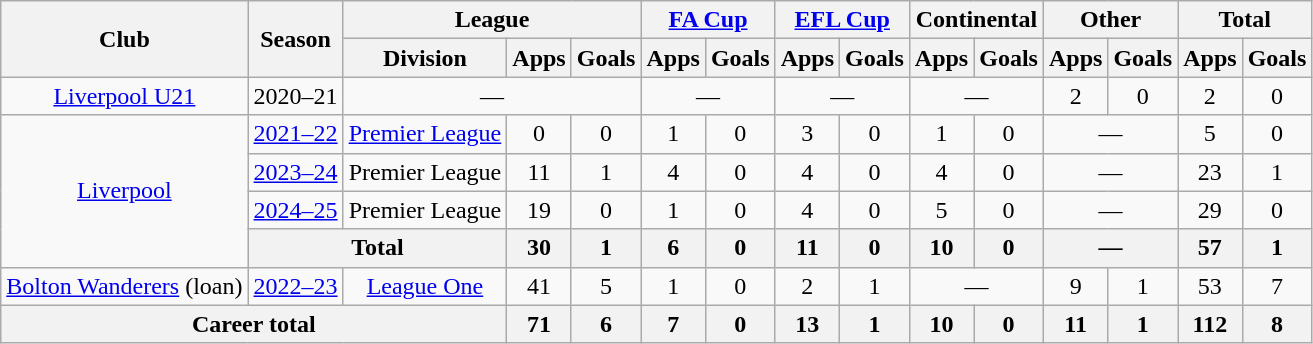<table class="wikitable" style="text-align: center;">
<tr>
<th rowspan="2">Club</th>
<th rowspan="2">Season</th>
<th colspan="3">League</th>
<th colspan="2"><a href='#'>FA Cup</a></th>
<th colspan="2"><a href='#'>EFL Cup</a></th>
<th colspan="2">Continental</th>
<th colspan="2">Other</th>
<th colspan="2">Total</th>
</tr>
<tr>
<th>Division</th>
<th>Apps</th>
<th>Goals</th>
<th>Apps</th>
<th>Goals</th>
<th>Apps</th>
<th>Goals</th>
<th>Apps</th>
<th>Goals</th>
<th>Apps</th>
<th>Goals</th>
<th>Apps</th>
<th>Goals</th>
</tr>
<tr>
<td><a href='#'>Liverpool U21</a></td>
<td>2020–21</td>
<td colspan="3">—</td>
<td colspan="2">—</td>
<td colspan="2">—</td>
<td colspan="2">—</td>
<td>2</td>
<td>0</td>
<td>2</td>
<td>0</td>
</tr>
<tr>
<td rowspan="4"><a href='#'>Liverpool</a></td>
<td><a href='#'>2021–22</a></td>
<td><a href='#'>Premier League</a></td>
<td>0</td>
<td>0</td>
<td>1</td>
<td>0</td>
<td>3</td>
<td>0</td>
<td>1</td>
<td>0</td>
<td colspan="2">—</td>
<td>5</td>
<td>0</td>
</tr>
<tr>
<td><a href='#'>2023–24</a></td>
<td>Premier League</td>
<td>11</td>
<td>1</td>
<td>4</td>
<td>0</td>
<td>4</td>
<td>0</td>
<td>4</td>
<td>0</td>
<td colspan="2">—</td>
<td>23</td>
<td>1</td>
</tr>
<tr>
<td><a href='#'>2024–25</a></td>
<td>Premier League</td>
<td>19</td>
<td>0</td>
<td>1</td>
<td>0</td>
<td>4</td>
<td>0</td>
<td>5</td>
<td>0</td>
<td colspan="2">—</td>
<td>29</td>
<td>0</td>
</tr>
<tr>
<th colspan="2">Total</th>
<th>30</th>
<th>1</th>
<th>6</th>
<th>0</th>
<th>11</th>
<th>0</th>
<th>10</th>
<th>0</th>
<th colspan="2">—</th>
<th>57</th>
<th>1</th>
</tr>
<tr>
<td><a href='#'>Bolton Wanderers</a> (loan)</td>
<td><a href='#'>2022–23</a></td>
<td><a href='#'>League One</a></td>
<td>41</td>
<td>5</td>
<td>1</td>
<td>0</td>
<td>2</td>
<td>1</td>
<td colspan="2">—</td>
<td>9</td>
<td>1</td>
<td>53</td>
<td>7</td>
</tr>
<tr>
<th colspan="3">Career total</th>
<th>71</th>
<th>6</th>
<th>7</th>
<th>0</th>
<th>13</th>
<th>1</th>
<th>10</th>
<th>0</th>
<th>11</th>
<th>1</th>
<th>112</th>
<th>8</th>
</tr>
</table>
